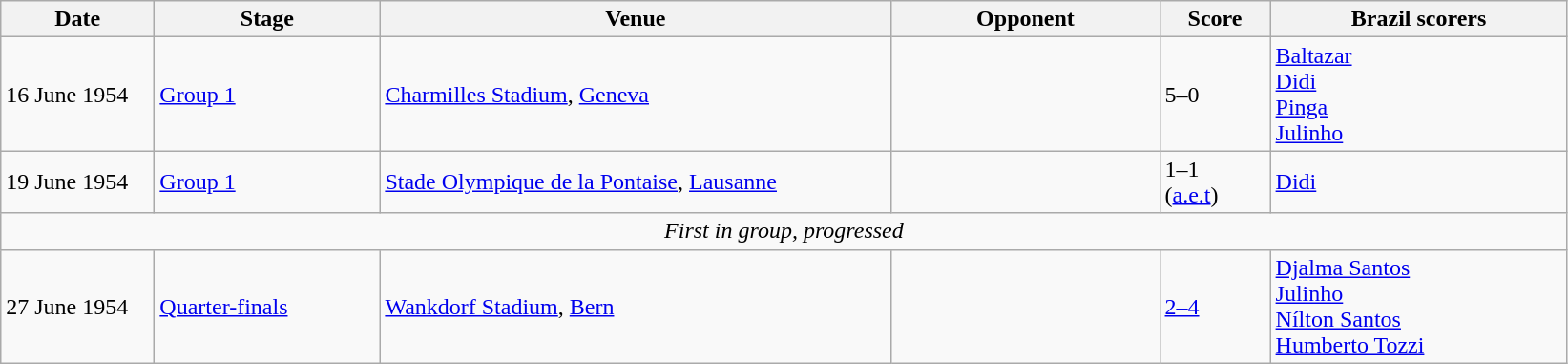<table class="wikitable">
<tr>
<th width=100px>Date</th>
<th width=150px>Stage</th>
<th width=350px>Venue</th>
<th width=180px>Opponent</th>
<th width=70px>Score</th>
<th width=200px>Brazil scorers</th>
</tr>
<tr>
<td>16 June 1954</td>
<td><a href='#'>Group 1</a></td>
<td><a href='#'>Charmilles Stadium</a>, <a href='#'>Geneva</a></td>
<td></td>
<td>5–0</td>
<td><a href='#'>Baltazar</a>  <br> <a href='#'>Didi</a>  <br> <a href='#'>Pinga</a>  <br> <a href='#'>Julinho</a> </td>
</tr>
<tr>
<td>19 June 1954</td>
<td><a href='#'>Group 1</a></td>
<td><a href='#'>Stade Olympique de la Pontaise</a>, <a href='#'>Lausanne</a></td>
<td></td>
<td>1–1 <br> (<a href='#'>a.e.t</a>)</td>
<td><a href='#'>Didi</a> </td>
</tr>
<tr>
<td colspan="6" style="text-align:center;"><em>First in group, progressed</em></td>
</tr>
<tr>
<td>27 June 1954</td>
<td><a href='#'>Quarter-finals</a></td>
<td><a href='#'>Wankdorf Stadium</a>, <a href='#'>Bern</a></td>
<td></td>
<td><a href='#'>2–4</a></td>
<td><a href='#'>Djalma Santos</a>  <br> <a href='#'>Julinho</a>  <br> <a href='#'>Nílton Santos</a>  <br> <a href='#'>Humberto Tozzi</a> </td>
</tr>
</table>
